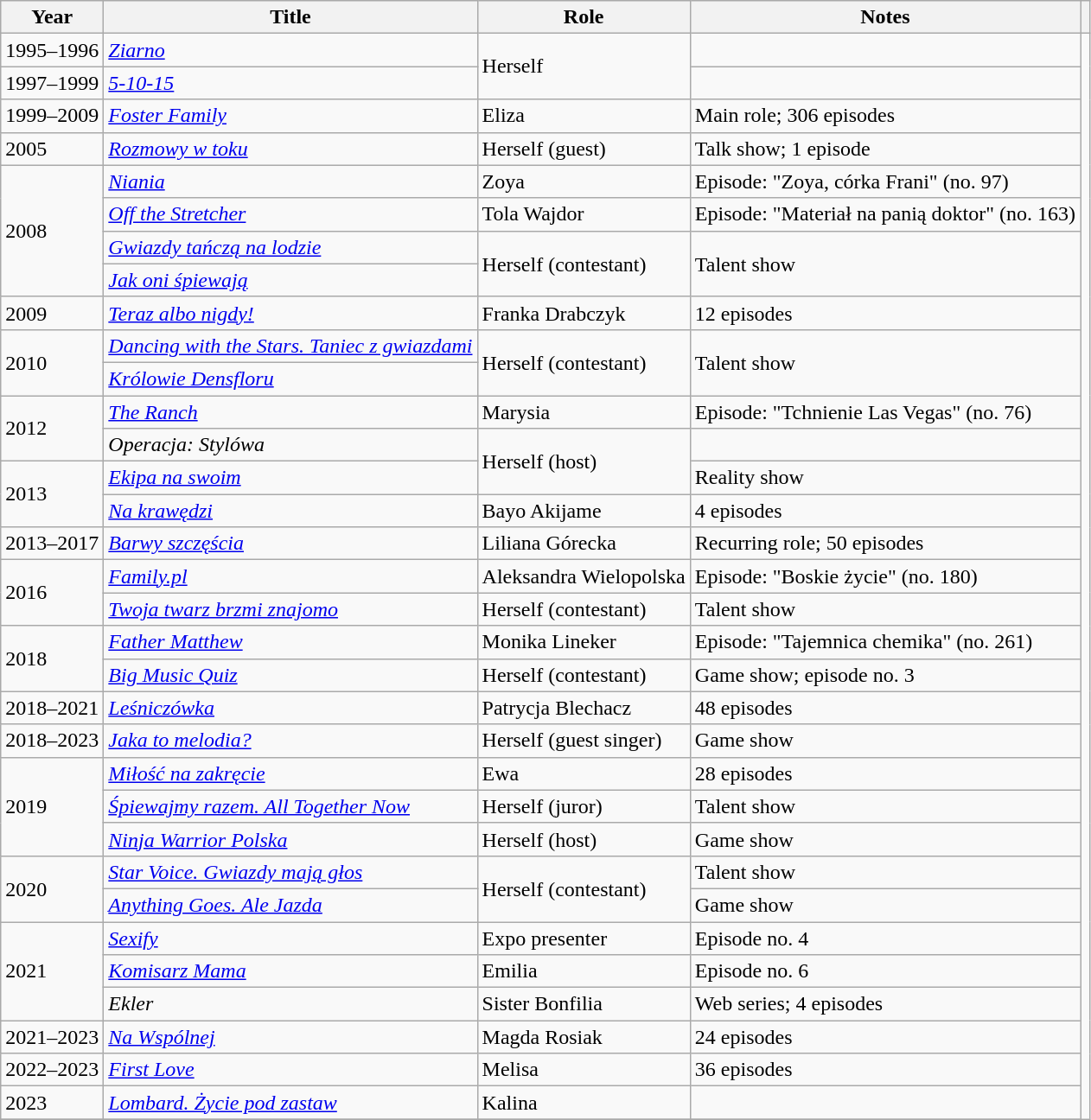<table class="wikitable plainrowheaders sortable">
<tr>
<th scope="col">Year</th>
<th scope="col">Title</th>
<th scope="col">Role</th>
<th scope="col" class="unsortable">Notes</th>
<th scope="col" class="unsortable"></th>
</tr>
<tr>
<td>1995–1996</td>
<td><em><a href='#'>Ziarno</a></em></td>
<td rowspan=2>Herself</td>
<td></td>
<td rowspan=50></td>
</tr>
<tr>
<td>1997–1999</td>
<td><em><a href='#'>5-10-15</a></em></td>
<td></td>
</tr>
<tr>
<td>1999–2009</td>
<td><em><a href='#'>Foster Family</a></em></td>
<td>Eliza</td>
<td>Main role; 306 episodes</td>
</tr>
<tr>
<td>2005</td>
<td><em><a href='#'>Rozmowy w toku</a></em></td>
<td>Herself (guest)</td>
<td>Talk show; 1 episode</td>
</tr>
<tr>
<td rowspan=4>2008</td>
<td><em><a href='#'>Niania</a></em></td>
<td>Zoya</td>
<td>Episode: "Zoya, córka Frani" (no. 97)</td>
</tr>
<tr>
<td><em><a href='#'>Off the Stretcher</a></em></td>
<td>Tola Wajdor</td>
<td>Episode: "Materiał na panią doktor" (no. 163)</td>
</tr>
<tr>
<td><em><a href='#'>Gwiazdy tańczą na lodzie</a></em></td>
<td rowspan=2>Herself (contestant)</td>
<td rowspan=2>Talent show</td>
</tr>
<tr>
<td><em><a href='#'>Jak oni śpiewają</a></em></td>
</tr>
<tr>
<td>2009</td>
<td><em><a href='#'>Teraz albo nigdy!</a></em></td>
<td>Franka Drabczyk</td>
<td>12 episodes</td>
</tr>
<tr>
<td rowspan=2>2010</td>
<td><em><a href='#'>Dancing with the Stars. Taniec z gwiazdami</a></em></td>
<td rowspan=2>Herself (contestant)</td>
<td rowspan=2>Talent show</td>
</tr>
<tr>
<td><em><a href='#'>Królowie Densfloru</a></em></td>
</tr>
<tr>
<td rowspan=2>2012</td>
<td><em><a href='#'>The Ranch</a></em></td>
<td>Marysia</td>
<td>Episode: "Tchnienie Las Vegas" (no. 76)</td>
</tr>
<tr>
<td><em>Operacja: Stylówa</em></td>
<td rowspan=2>Herself (host)</td>
<td></td>
</tr>
<tr>
<td rowspan=2>2013</td>
<td><em><a href='#'>Ekipa na swoim</a></em></td>
<td>Reality show</td>
</tr>
<tr>
<td><em><a href='#'>Na krawędzi</a></em></td>
<td>Bayo Akijame</td>
<td>4 episodes</td>
</tr>
<tr>
<td>2013–2017</td>
<td><em><a href='#'>Barwy szczęścia</a></em></td>
<td>Liliana Górecka</td>
<td>Recurring role; 50 episodes</td>
</tr>
<tr>
<td rowspan=2>2016</td>
<td><em><a href='#'>Family.pl</a></em></td>
<td>Aleksandra Wielopolska</td>
<td>Episode: "Boskie życie" (no. 180)</td>
</tr>
<tr>
<td><em><a href='#'>Twoja twarz brzmi znajomo</a></em></td>
<td>Herself (contestant)</td>
<td>Talent show</td>
</tr>
<tr>
<td rowspan=2>2018</td>
<td><em><a href='#'>Father Matthew</a></em></td>
<td>Monika Lineker</td>
<td>Episode: "Tajemnica chemika" (no. 261)</td>
</tr>
<tr>
<td><em><a href='#'>Big Music Quiz</a></em></td>
<td>Herself (contestant)</td>
<td>Game show; episode no. 3</td>
</tr>
<tr>
<td>2018–2021</td>
<td><em><a href='#'>Leśniczówka</a></em></td>
<td>Patrycja Blechacz</td>
<td>48 episodes</td>
</tr>
<tr>
<td>2018–2023</td>
<td><em><a href='#'>Jaka to melodia?</a></em></td>
<td>Herself (guest singer)</td>
<td>Game show</td>
</tr>
<tr>
<td rowspan=3>2019</td>
<td><em><a href='#'>Miłość na zakręcie</a></em></td>
<td>Ewa</td>
<td>28 episodes</td>
</tr>
<tr>
<td><em><a href='#'>Śpiewajmy razem. All Together Now</a></em></td>
<td>Herself (juror)</td>
<td>Talent show</td>
</tr>
<tr>
<td><em><a href='#'>Ninja Warrior Polska</a></em></td>
<td>Herself (host)</td>
<td>Game show</td>
</tr>
<tr>
<td rowspan=2>2020</td>
<td><em><a href='#'>Star Voice. Gwiazdy mają głos</a></em></td>
<td rowspan=2>Herself (contestant)</td>
<td>Talent show</td>
</tr>
<tr>
<td><em><a href='#'>Anything Goes. Ale Jazda</a></em></td>
<td>Game show</td>
</tr>
<tr>
<td rowspan=3>2021</td>
<td><em><a href='#'>Sexify</a></em></td>
<td>Expo presenter</td>
<td>Episode no. 4</td>
</tr>
<tr>
<td><em><a href='#'>Komisarz Mama</a></em></td>
<td>Emilia</td>
<td>Episode no. 6</td>
</tr>
<tr>
<td><em>Ekler</em></td>
<td>Sister Bonfilia</td>
<td>Web series; 4 episodes</td>
</tr>
<tr>
<td>2021–2023</td>
<td><em><a href='#'>Na Wspólnej</a></em></td>
<td>Magda Rosiak</td>
<td>24 episodes</td>
</tr>
<tr>
<td>2022–2023</td>
<td><em><a href='#'>First Love</a></em></td>
<td>Melisa</td>
<td>36 episodes</td>
</tr>
<tr>
<td>2023</td>
<td><em><a href='#'>Lombard. Życie pod zastaw</a></em></td>
<td>Kalina</td>
<td></td>
</tr>
<tr>
</tr>
</table>
